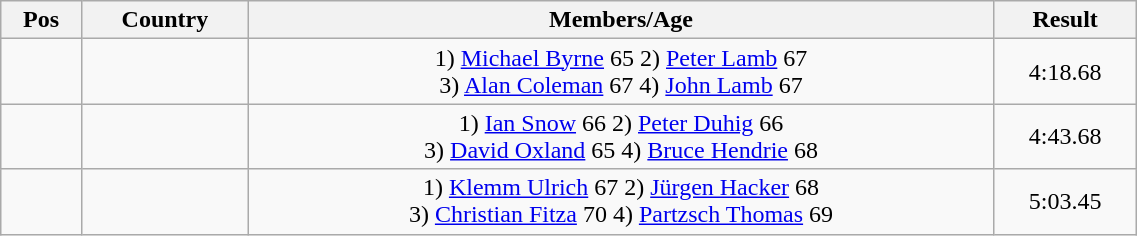<table class="wikitable"  style="text-align:center; width:60%;">
<tr>
<th>Pos</th>
<th>Country</th>
<th>Members/Age</th>
<th>Result</th>
</tr>
<tr>
<td align=center></td>
<td align=left></td>
<td>1) <a href='#'>Michael Byrne</a> 65 2) <a href='#'>Peter Lamb</a> 67<br>3)  <a href='#'>Alan Coleman</a> 67 4) <a href='#'>John Lamb</a> 67</td>
<td>4:18.68</td>
</tr>
<tr>
<td align=center></td>
<td align=left></td>
<td>1) <a href='#'>Ian Snow</a> 66 2) <a href='#'>Peter Duhig</a> 66<br>3) <a href='#'>David Oxland</a> 65 4) <a href='#'>Bruce Hendrie</a> 68</td>
<td>4:43.68</td>
</tr>
<tr>
<td align=center></td>
<td align=left></td>
<td>1) <a href='#'>Klemm Ulrich</a> 67 2) <a href='#'>Jürgen Hacker</a> 68<br>3) <a href='#'>Christian Fitza</a> 70 4) <a href='#'>Partzsch Thomas</a> 69</td>
<td>5:03.45</td>
</tr>
</table>
